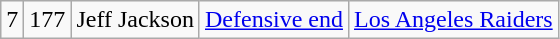<table class="wikitable" style="text-align:center">
<tr>
<td>7</td>
<td>177</td>
<td>Jeff Jackson</td>
<td><a href='#'>Defensive end</a></td>
<td><a href='#'>Los Angeles Raiders</a></td>
</tr>
</table>
